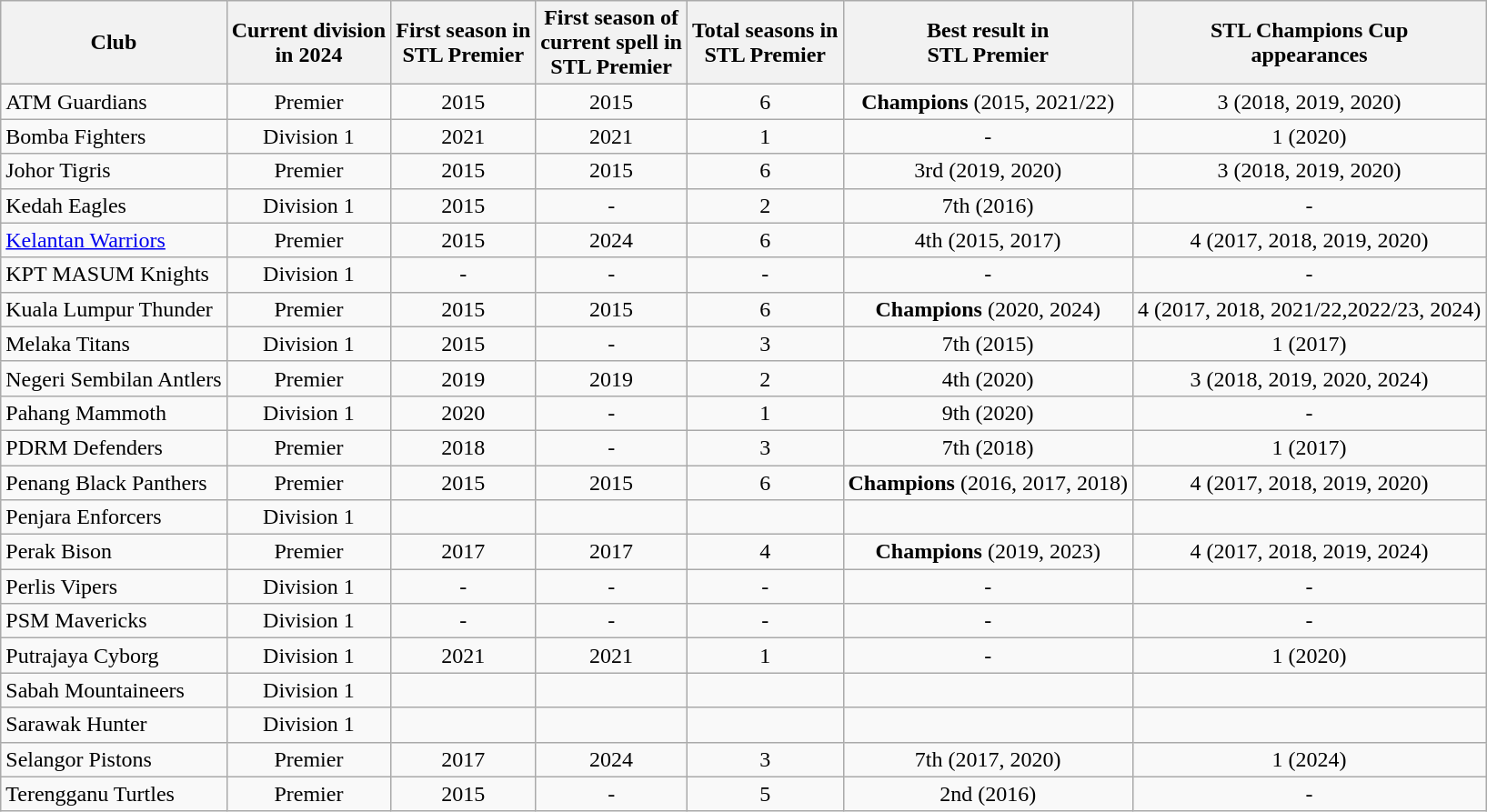<table class="wikitable sortable" style="text-align:center">
<tr>
<th>Club</th>
<th>Current division<br>in 2024</th>
<th>First season in<br>STL Premier</th>
<th>First season of<br>current spell in<br>STL Premier</th>
<th>Total seasons in<br>STL Premier</th>
<th>Best result in<br>STL Premier</th>
<th>STL Champions Cup<br>appearances</th>
</tr>
<tr>
<td style="text-align:left">ATM Guardians</td>
<td>Premier</td>
<td>2015</td>
<td>2015</td>
<td>6</td>
<td><strong>Champions</strong> (2015, 2021/22)</td>
<td>3 (2018, 2019, 2020)</td>
</tr>
<tr>
<td style="text-align:left">Bomba Fighters</td>
<td>Division 1</td>
<td>2021</td>
<td>2021</td>
<td>1</td>
<td>-</td>
<td>1 (2020)</td>
</tr>
<tr>
<td style="text-align:left">Johor Tigris</td>
<td>Premier</td>
<td>2015</td>
<td>2015</td>
<td>6</td>
<td>3rd (2019, 2020)</td>
<td>3 (2018, 2019, 2020)</td>
</tr>
<tr>
<td style="text-align:left">Kedah Eagles</td>
<td>Division 1</td>
<td>2015</td>
<td>-</td>
<td>2</td>
<td>7th (2016)</td>
<td>-</td>
</tr>
<tr>
<td style="text-align:left"><a href='#'>Kelantan Warriors</a></td>
<td>Premier</td>
<td>2015</td>
<td>2024</td>
<td>6</td>
<td>4th (2015, 2017)</td>
<td>4 (2017, 2018, 2019, 2020)</td>
</tr>
<tr>
<td style="text-align:left">KPT MASUM Knights</td>
<td>Division 1</td>
<td>-</td>
<td>-</td>
<td>-</td>
<td>-</td>
<td>-</td>
</tr>
<tr>
<td style="text-align:left">Kuala Lumpur Thunder</td>
<td>Premier</td>
<td>2015</td>
<td>2015</td>
<td>6</td>
<td><strong>Champions</strong> (2020, 2024)</td>
<td>4 (2017, 2018, 2021/22,2022/23, 2024)</td>
</tr>
<tr>
<td style="text-align:left">Melaka Titans</td>
<td>Division 1</td>
<td>2015</td>
<td>-</td>
<td>3</td>
<td>7th (2015)</td>
<td>1 (2017)</td>
</tr>
<tr>
<td style="text-align:left">Negeri Sembilan Antlers</td>
<td>Premier</td>
<td>2019</td>
<td>2019</td>
<td>2</td>
<td>4th (2020)</td>
<td>3 (2018, 2019, 2020, 2024)</td>
</tr>
<tr>
<td style="text-align:left">Pahang Mammoth</td>
<td>Division 1</td>
<td>2020</td>
<td>-</td>
<td>1</td>
<td>9th (2020)</td>
<td>-</td>
</tr>
<tr>
<td style="text-align:left">PDRM Defenders</td>
<td>Premier</td>
<td>2018</td>
<td>-</td>
<td>3</td>
<td>7th (2018)</td>
<td>1 (2017)</td>
</tr>
<tr>
<td style="text-align:left">Penang Black Panthers</td>
<td>Premier</td>
<td>2015</td>
<td>2015</td>
<td>6</td>
<td><strong>Champions</strong> (2016, 2017, 2018)</td>
<td>4 (2017, 2018, 2019, 2020)</td>
</tr>
<tr>
<td style="text-align:left">Penjara Enforcers</td>
<td>Division 1</td>
<td></td>
<td></td>
<td></td>
<td></td>
<td></td>
</tr>
<tr>
<td style="text-align:left">Perak Bison</td>
<td>Premier</td>
<td>2017</td>
<td>2017</td>
<td>4</td>
<td><strong>Champions</strong> (2019, 2023)</td>
<td>4 (2017, 2018, 2019, 2024)</td>
</tr>
<tr>
<td style="text-align:left">Perlis Vipers</td>
<td>Division 1</td>
<td>-</td>
<td>-</td>
<td>-</td>
<td>-</td>
<td>-</td>
</tr>
<tr>
<td style="text-align:left">PSM Mavericks</td>
<td>Division 1</td>
<td>-</td>
<td>-</td>
<td>-</td>
<td>-</td>
<td>-</td>
</tr>
<tr>
<td style="text-align:left">Putrajaya Cyborg</td>
<td>Division 1</td>
<td>2021</td>
<td>2021</td>
<td>1</td>
<td>-</td>
<td>1 (2020)</td>
</tr>
<tr>
<td style="text-align:left">Sabah Mountaineers</td>
<td>Division 1</td>
<td></td>
<td></td>
<td></td>
<td></td>
<td></td>
</tr>
<tr>
<td style="text-align:left">Sarawak Hunter</td>
<td>Division 1</td>
<td></td>
<td></td>
<td></td>
<td></td>
<td></td>
</tr>
<tr>
<td style="text-align:left">Selangor Pistons</td>
<td>Premier</td>
<td>2017</td>
<td>2024</td>
<td>3</td>
<td>7th (2017, 2020)</td>
<td>1 (2024)</td>
</tr>
<tr>
<td style="text-align:left">Terengganu Turtles</td>
<td>Premier</td>
<td>2015</td>
<td>-</td>
<td>5</td>
<td>2nd (2016)</td>
<td>-</td>
</tr>
</table>
